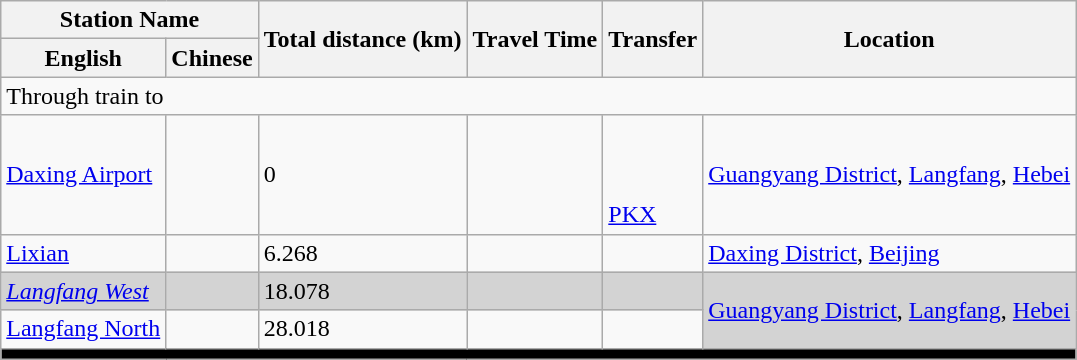<table class="wikitable">
<tr>
<th colspan="2">Station Name</th>
<th rowspan="2">Total distance (km)</th>
<th rowspan="2">Travel Time</th>
<th rowspan="2">Transfer</th>
<th rowspan="2">Location</th>
</tr>
<tr>
<th>English</th>
<th>Chinese</th>
</tr>
<tr>
<td colspan = "6">Through train to  </td>
</tr>
<tr>
<td><a href='#'>Daxing Airport</a></td>
<td></td>
<td>0</td>
<td align=right></td>
<td> <br><br> <br> <a href='#'>PKX</a></td>
<td><a href='#'>Guangyang District</a>, <a href='#'>Langfang</a>, <a href='#'>Hebei</a></td>
</tr>
<tr>
<td><a href='#'>Lixian</a></td>
<td></td>
<td>6.268</td>
<td align=right></td>
<td align=right></td>
<td><a href='#'>Daxing District</a>, <a href='#'>Beijing</a></td>
</tr>
<tr bgcolor = "lightgrey">
<td><a href='#'><em>Langfang West</em></a></td>
<td><em></em></td>
<td>18.078</td>
<td align=right></td>
<td align=right></td>
<td rowspan="2"><a href='#'>Guangyang District</a>, <a href='#'>Langfang</a>, <a href='#'>Hebei</a></td>
</tr>
<tr>
<td><a href='#'>Langfang North</a></td>
<td></td>
<td>28.018</td>
<td align=right></td>
<td align=right></td>
</tr>
<tr bgcolor = "black">
<td colspan = "6"></td>
</tr>
</table>
